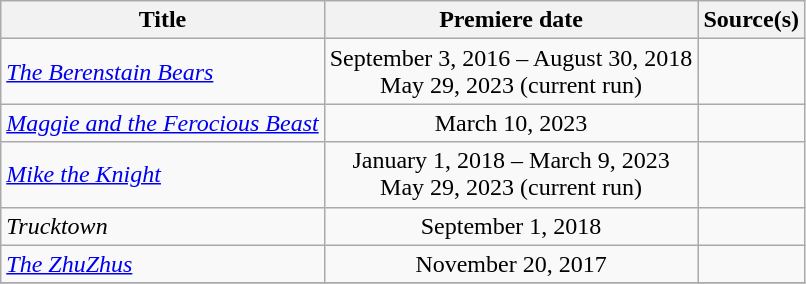<table class="wikitable sortable" style="text-align: center;">
<tr>
<th>Title</th>
<th>Premiere date</th>
<th>Source(s)</th>
</tr>
<tr>
<td scope="row" style="text-align:left;"><em><a href='#'>The Berenstain Bears</a></em></td>
<td>September 3, 2016 – August 30, 2018<br>May 29, 2023 (current run)</td>
<td></td>
</tr>
<tr>
<td scope="row" style="text-align:left;"><em><a href='#'>Maggie and the Ferocious Beast</a></em></td>
<td>March 10, 2023</td>
<td></td>
</tr>
<tr>
<td scope="row" style="text-align:left;"><em><a href='#'>Mike the Knight</a></em></td>
<td>January 1, 2018 – March 9, 2023<br>May 29, 2023 (current run)</td>
<td></td>
</tr>
<tr>
<td scope="row" style="text-align:left;"><em>Trucktown</em></td>
<td>September 1, 2018</td>
<td></td>
</tr>
<tr>
<td scope="row" style="text-align:left;"><em><a href='#'>The ZhuZhus</a></em></td>
<td>November 20, 2017</td>
<td></td>
</tr>
<tr>
</tr>
</table>
